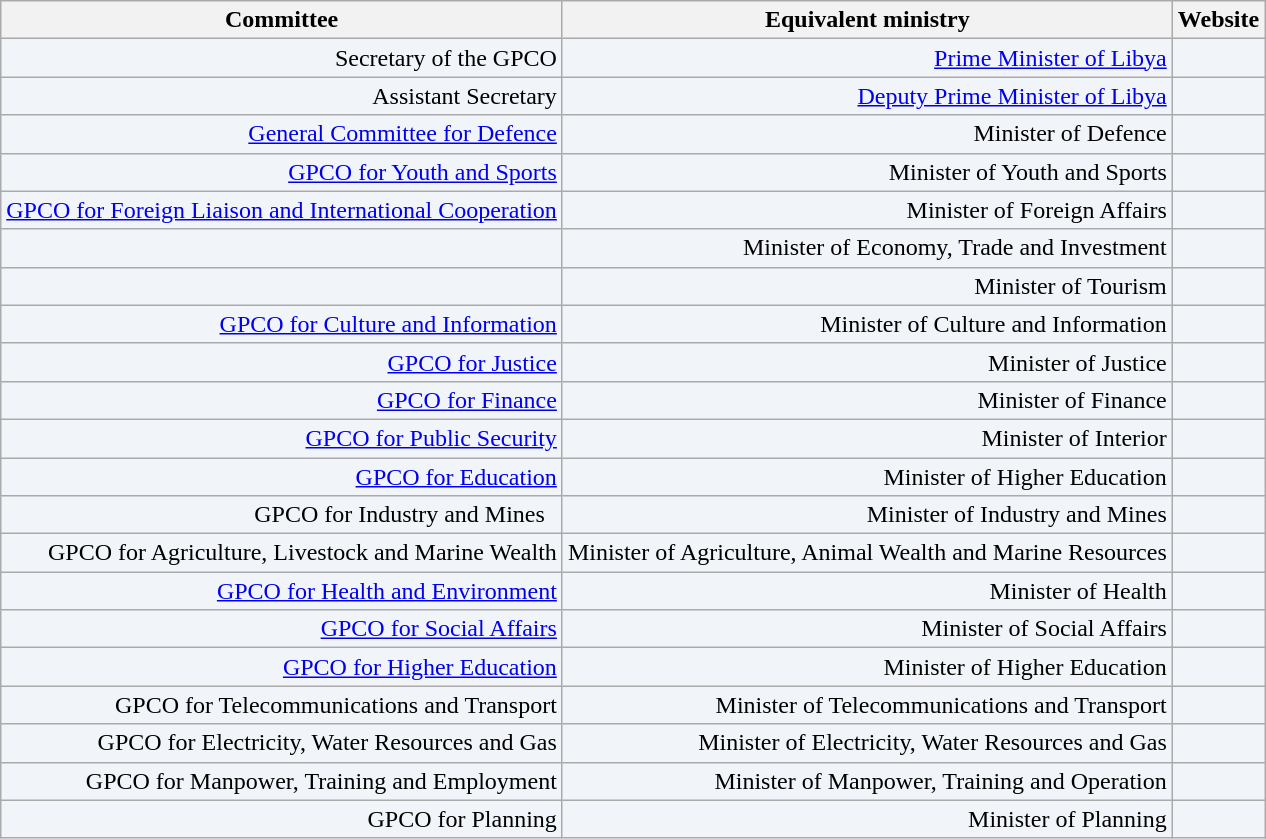<table class="wikitable">
<tr>
<th>Committee</th>
<th>Equivalent ministry</th>
<th>Website</th>
</tr>
<tr bgcolor="f1f5fa" align="right">
<td>Secretary of the GPCO</td>
<td><a href='#'>Prime Minister of Libya</a></td>
<td></td>
</tr>
<tr bgcolor="f1f5fa" align="right">
<td>Assistant Secretary</td>
<td><a href='#'>Deputy Prime Minister of Libya</a></td>
<td></td>
</tr>
<tr bgcolor="f1f5fa" align="right">
<td><a href='#'>General Committee for Defence</a></td>
<td>Minister of Defence</td>
<td></td>
</tr>
<tr bgcolor="f1f5fa" align="right">
<td><a href='#'>GPCO for Youth and Sports</a></td>
<td>Minister of Youth and Sports</td>
<td></td>
</tr>
<tr bgcolor="f1f5fa" align="right">
<td><a href='#'>GPCO for Foreign Liaison and International Cooperation</a></td>
<td>Minister of Foreign Affairs</td>
<td></td>
</tr>
<tr bgcolor="f1f5fa" align="right">
<td></td>
<td>Minister of Economy, Trade and Investment</td>
<td></td>
</tr>
<tr bgcolor="f1f5fa" align="right">
<td></td>
<td>Minister of Tourism</td>
<td></td>
</tr>
<tr bgcolor="f1f5fa" align="right">
<td><a href='#'>GPCO for Culture and Information</a></td>
<td>Minister of Culture and Information</td>
<td></td>
</tr>
<tr bgcolor="f1f5fa" align="right">
<td><a href='#'>GPCO for Justice</a></td>
<td>Minister of Justice</td>
<td></td>
</tr>
<tr bgcolor="f1f5fa" align="right">
<td><a href='#'>GPCO for Finance</a></td>
<td>Minister of Finance</td>
<td></td>
</tr>
<tr bgcolor="f1f5fa" align="right">
<td><a href='#'>GPCO for Public Security</a></td>
<td>Minister of Interior</td>
<td></td>
</tr>
<tr bgcolor="f1f5fa" align="right">
<td><a href='#'>GPCO for Education</a></td>
<td>Minister of Higher Education</td>
<td></td>
</tr>
<tr bgcolor="f1f5fa" align="right">
<td>GPCO for Industry and Mines  </td>
<td>Minister of Industry and Mines</td>
<td></td>
</tr>
<tr bgcolor="f1f5fa" align="right">
<td>GPCO for Agriculture, Livestock and Marine Wealth</td>
<td>Minister of Agriculture, Animal Wealth and Marine Resources</td>
<td></td>
</tr>
<tr bgcolor="f1f5fa" align="right">
<td><a href='#'>GPCO for Health and Environment</a></td>
<td>Minister of Health</td>
<td></td>
</tr>
<tr bgcolor="f1f5fa" align="right">
<td><a href='#'>GPCO for Social Affairs</a></td>
<td>Minister of Social Affairs</td>
<td></td>
</tr>
<tr bgcolor="f1f5fa" align="right">
<td><a href='#'>GPCO for Higher Education</a></td>
<td>Minister of Higher Education</td>
<td></td>
</tr>
<tr bgcolor="f1f5fa" align="right">
<td>GPCO for Telecommunications and Transport</td>
<td>Minister of Telecommunications and Transport</td>
<td></td>
</tr>
<tr bgcolor="f1f5fa" align="right">
<td>GPCO for Electricity, Water Resources and Gas</td>
<td>Minister of Electricity, Water Resources and Gas</td>
<td></td>
</tr>
<tr bgcolor="f1f5fa" align="right">
<td>GPCO for Manpower, Training and Employment</td>
<td>Minister of Manpower, Training and Operation</td>
<td></td>
</tr>
<tr bgcolor="f1f5fa" align="right">
<td>GPCO for Planning</td>
<td>Minister of Planning</td>
<td></td>
</tr>
</table>
